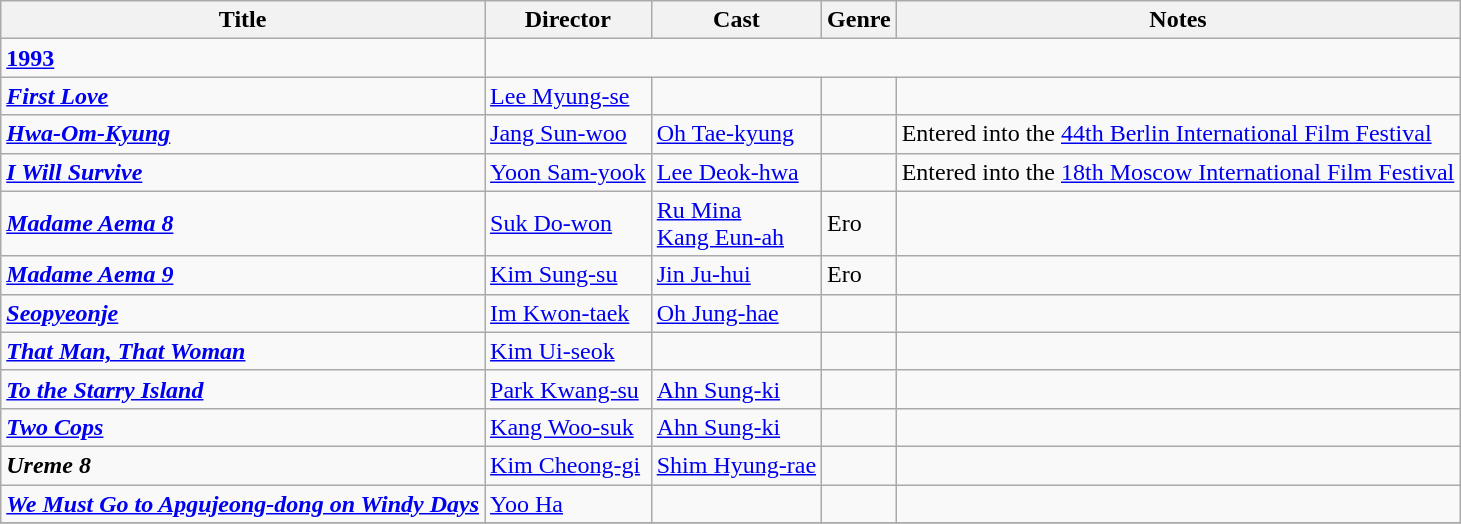<table class="wikitable">
<tr>
<th>Title</th>
<th>Director</th>
<th>Cast</th>
<th>Genre</th>
<th>Notes</th>
</tr>
<tr>
<td><strong><a href='#'>1993</a></strong></td>
</tr>
<tr>
<td><strong><em><a href='#'>First Love</a></em></strong></td>
<td><a href='#'>Lee Myung-se</a></td>
<td></td>
<td></td>
<td></td>
</tr>
<tr>
<td><strong><em><a href='#'>Hwa-Om-Kyung</a></em></strong></td>
<td><a href='#'>Jang Sun-woo</a></td>
<td><a href='#'>Oh Tae-kyung</a></td>
<td></td>
<td>Entered into the <a href='#'>44th Berlin International Film Festival</a></td>
</tr>
<tr>
<td><strong><em><a href='#'>I Will Survive</a></em></strong></td>
<td><a href='#'>Yoon Sam-yook</a></td>
<td><a href='#'>Lee Deok-hwa</a></td>
<td></td>
<td>Entered into the <a href='#'>18th Moscow International Film Festival</a></td>
</tr>
<tr>
<td><strong><em><a href='#'>Madame Aema 8</a></em></strong></td>
<td><a href='#'>Suk Do-won</a></td>
<td><a href='#'>Ru Mina</a> <br><a href='#'>Kang Eun-ah</a></td>
<td>Ero</td>
<td></td>
</tr>
<tr>
<td><strong><em><a href='#'>Madame Aema 9</a></em></strong></td>
<td><a href='#'>Kim Sung-su</a></td>
<td><a href='#'>Jin Ju-hui</a></td>
<td>Ero</td>
<td></td>
</tr>
<tr>
<td><strong><em><a href='#'>Seopyeonje</a></em></strong></td>
<td><a href='#'>Im Kwon-taek</a></td>
<td><a href='#'>Oh Jung-hae</a></td>
<td></td>
<td></td>
</tr>
<tr>
<td><strong><em><a href='#'>That Man, That Woman</a></em></strong></td>
<td><a href='#'>Kim Ui-seok</a></td>
<td></td>
<td></td>
<td></td>
</tr>
<tr>
<td><strong><em><a href='#'>To the Starry Island</a></em></strong></td>
<td><a href='#'>Park Kwang-su</a></td>
<td><a href='#'>Ahn Sung-ki</a></td>
<td></td>
<td></td>
</tr>
<tr>
<td><strong><em><a href='#'>Two Cops</a></em></strong></td>
<td><a href='#'>Kang Woo-suk</a></td>
<td><a href='#'>Ahn Sung-ki</a></td>
<td></td>
<td></td>
</tr>
<tr>
<td><strong><em>Ureme 8</em></strong></td>
<td><a href='#'>Kim Cheong-gi</a></td>
<td><a href='#'>Shim Hyung-rae</a></td>
<td></td>
<td></td>
</tr>
<tr>
<td><strong><em><a href='#'>We Must Go to Apgujeong-dong on Windy Days</a></em></strong></td>
<td><a href='#'>Yoo Ha</a></td>
<td></td>
<td></td>
<td></td>
</tr>
<tr>
</tr>
</table>
